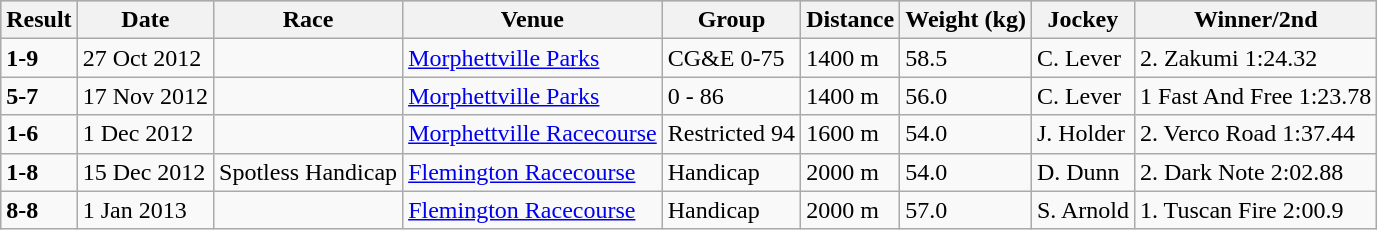<table class="wikitable">
<tr style="background:silver; color:black">
<th>Result</th>
<th>Date</th>
<th>Race</th>
<th>Venue</th>
<th>Group</th>
<th>Distance</th>
<th>Weight (kg)</th>
<th>Jockey</th>
<th>Winner/2nd</th>
</tr>
<tr>
<td><strong>1-9</strong></td>
<td>27 Oct 2012</td>
<td></td>
<td><a href='#'>Morphettville Parks</a></td>
<td>CG&E 0-75</td>
<td>1400 m</td>
<td>58.5</td>
<td>C. Lever</td>
<td>2. Zakumi 1:24.32</td>
</tr>
<tr>
<td><strong>5-7</strong></td>
<td>17 Nov 2012</td>
<td></td>
<td><a href='#'>Morphettville Parks</a></td>
<td>0 - 86</td>
<td>1400 m</td>
<td>56.0</td>
<td>C. Lever</td>
<td>1 Fast And Free 1:23.78</td>
</tr>
<tr>
<td><strong>1-6</strong></td>
<td>1 Dec 2012</td>
<td></td>
<td><a href='#'>Morphettville Racecourse</a></td>
<td>Restricted 94</td>
<td>1600 m</td>
<td>54.0</td>
<td>J. Holder</td>
<td>2. Verco Road 1:37.44</td>
</tr>
<tr>
<td><strong>1-8</strong></td>
<td>15 Dec 2012</td>
<td>Spotless Handicap</td>
<td><a href='#'>Flemington Racecourse</a></td>
<td>Handicap</td>
<td>2000 m</td>
<td>54.0</td>
<td>D. Dunn</td>
<td>2. Dark Note 2:02.88</td>
</tr>
<tr>
<td><strong>8-8</strong></td>
<td>1 Jan 2013</td>
<td></td>
<td><a href='#'>Flemington Racecourse</a></td>
<td>Handicap</td>
<td>2000 m</td>
<td>57.0</td>
<td>S. Arnold</td>
<td>1. Tuscan Fire 2:00.9</td>
</tr>
</table>
